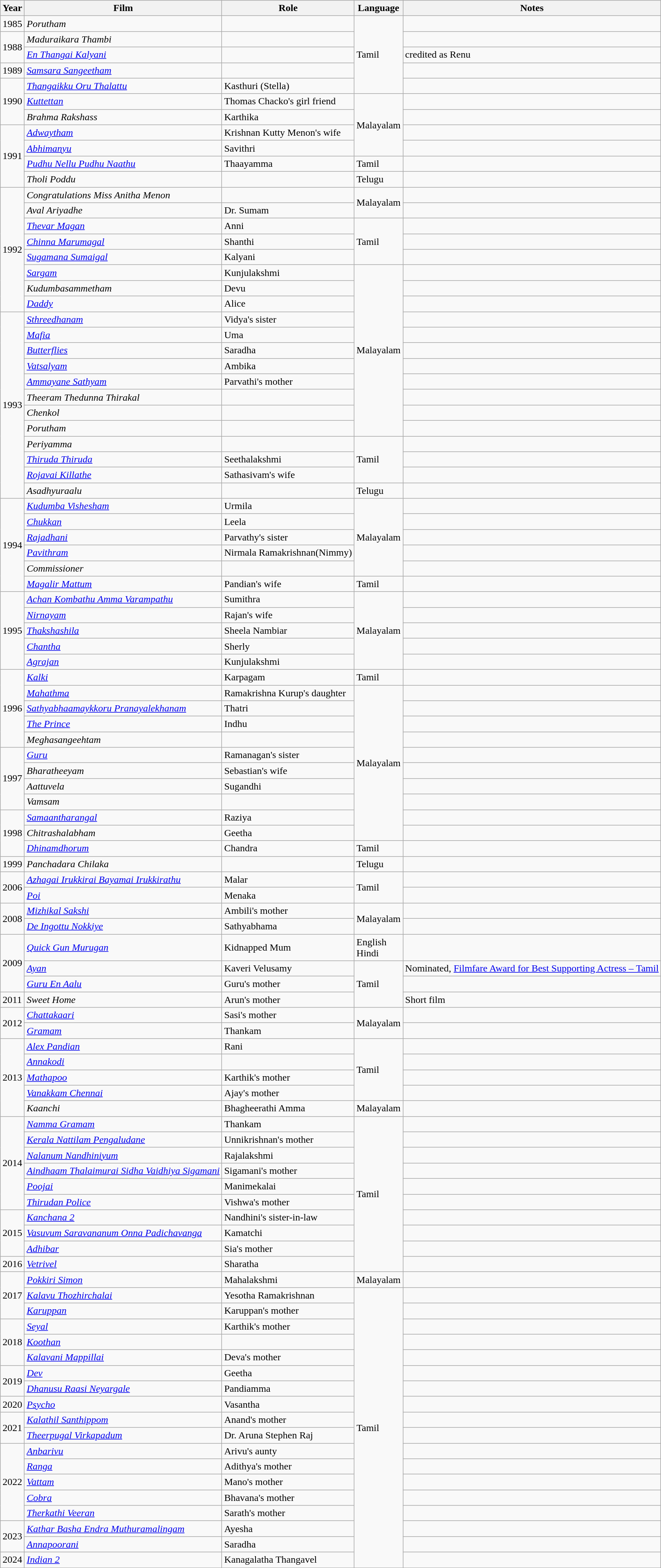<table class="wikitable sortable">
<tr>
<th>Year</th>
<th>Film</th>
<th>Role</th>
<th>Language</th>
<th class="unsortable">Notes</th>
</tr>
<tr>
<td>1985</td>
<td><em>Porutham</em></td>
<td></td>
<td rowspan="5">Tamil</td>
<td></td>
</tr>
<tr>
<td rowspan="2">1988</td>
<td><em>Maduraikara Thambi</em></td>
<td></td>
<td></td>
</tr>
<tr>
<td><em><a href='#'>En Thangai Kalyani</a></em></td>
<td></td>
<td>credited as Renu</td>
</tr>
<tr>
<td>1989</td>
<td><em><a href='#'>Samsara Sangeetham</a></em></td>
<td></td>
<td></td>
</tr>
<tr>
<td rowspan="3">1990</td>
<td><em><a href='#'>Thangaikku Oru Thalattu</a></em></td>
<td>Kasthuri (Stella)</td>
<td></td>
</tr>
<tr>
<td><em><a href='#'>Kuttettan</a></em></td>
<td>Thomas Chacko's girl friend</td>
<td rowspan="4">Malayalam</td>
<td></td>
</tr>
<tr>
<td><em>Brahma Rakshass</em></td>
<td>Karthika</td>
<td></td>
</tr>
<tr>
<td rowspan="4">1991</td>
<td><em><a href='#'>Adwaytham</a></em></td>
<td>Krishnan Kutty Menon's wife</td>
<td></td>
</tr>
<tr>
<td><em><a href='#'>Abhimanyu</a></em></td>
<td>Savithri</td>
<td></td>
</tr>
<tr>
<td><em><a href='#'>Pudhu Nellu Pudhu Naathu</a></em></td>
<td>Thaayamma</td>
<td>Tamil</td>
<td></td>
</tr>
<tr>
<td><em>Tholi Poddu</em></td>
<td></td>
<td>Telugu</td>
<td></td>
</tr>
<tr>
<td rowspan="8">1992</td>
<td><em>Congratulations Miss Anitha Menon</em></td>
<td></td>
<td rowspan="2">Malayalam</td>
<td></td>
</tr>
<tr>
<td><em>Aval Ariyadhe</em></td>
<td>Dr. Sumam</td>
<td></td>
</tr>
<tr>
<td><em><a href='#'>Thevar Magan</a></em></td>
<td>Anni</td>
<td rowspan="3">Tamil</td>
<td></td>
</tr>
<tr>
<td><em><a href='#'>Chinna Marumagal</a></em></td>
<td>Shanthi</td>
<td></td>
</tr>
<tr>
<td><em><a href='#'>Sugamana Sumaigal</a></em></td>
<td>Kalyani</td>
<td></td>
</tr>
<tr>
<td><em><a href='#'>Sargam</a></em></td>
<td>Kunjulakshmi</td>
<td rowspan="11">Malayalam</td>
<td></td>
</tr>
<tr>
<td><em>Kudumbasammetham</em></td>
<td>Devu</td>
<td></td>
</tr>
<tr>
<td><em><a href='#'>Daddy</a></em></td>
<td>Alice</td>
<td></td>
</tr>
<tr>
<td rowspan="12">1993</td>
<td><em><a href='#'>Sthreedhanam</a></em></td>
<td>Vidya's sister</td>
<td></td>
</tr>
<tr>
<td><em><a href='#'>Mafia</a></em></td>
<td>Uma</td>
<td></td>
</tr>
<tr>
<td><em><a href='#'>Butterflies</a></em></td>
<td>Saradha</td>
<td></td>
</tr>
<tr>
<td><em><a href='#'>Vatsalyam</a></em></td>
<td>Ambika</td>
<td></td>
</tr>
<tr>
<td><em><a href='#'>Ammayane Sathyam</a></em></td>
<td>Parvathi's mother</td>
<td></td>
</tr>
<tr>
<td><em>Theeram Thedunna Thirakal</em></td>
<td></td>
<td></td>
</tr>
<tr>
<td><em>Chenkol</em></td>
<td></td>
<td></td>
</tr>
<tr>
<td><em>Porutham</em></td>
<td></td>
<td></td>
</tr>
<tr>
<td><em>Periyamma</em></td>
<td></td>
<td rowspan="3">Tamil</td>
<td></td>
</tr>
<tr>
<td><em><a href='#'>Thiruda Thiruda</a></em></td>
<td>Seethalakshmi</td>
<td></td>
</tr>
<tr>
<td><em><a href='#'>Rojavai Killathe</a></em></td>
<td>Sathasivam's wife</td>
<td></td>
</tr>
<tr>
<td><em>Asadhyuraalu</em></td>
<td></td>
<td>Telugu</td>
<td></td>
</tr>
<tr>
<td rowspan="6">1994</td>
<td><em><a href='#'>Kudumba Vishesham</a></em></td>
<td>Urmila</td>
<td rowspan="5">Malayalam</td>
<td></td>
</tr>
<tr>
<td><em><a href='#'>Chukkan</a></em></td>
<td>Leela</td>
<td></td>
</tr>
<tr>
<td><em><a href='#'>Rajadhani</a></em></td>
<td>Parvathy's sister</td>
<td></td>
</tr>
<tr>
<td><em><a href='#'>Pavithram</a></em></td>
<td>Nirmala Ramakrishnan(Nimmy)</td>
<td></td>
</tr>
<tr>
<td><em>Commissioner</em></td>
<td></td>
<td></td>
</tr>
<tr>
<td><em><a href='#'>Magalir Mattum</a></em></td>
<td>Pandian's wife</td>
<td>Tamil</td>
<td></td>
</tr>
<tr>
<td rowspan="5">1995</td>
<td><em><a href='#'>Achan Kombathu Amma Varampathu</a></em></td>
<td>Sumithra</td>
<td rowspan="5">Malayalam</td>
<td></td>
</tr>
<tr>
<td><em><a href='#'>Nirnayam</a></em></td>
<td>Rajan's wife</td>
<td></td>
</tr>
<tr>
<td><em><a href='#'>Thakshashila</a></em></td>
<td>Sheela Nambiar</td>
<td></td>
</tr>
<tr>
<td><em><a href='#'>Chantha</a></em></td>
<td>Sherly</td>
<td></td>
</tr>
<tr>
<td><em><a href='#'>Agrajan</a></em></td>
<td>Kunjulakshmi</td>
<td></td>
</tr>
<tr>
<td rowspan="5">1996</td>
<td><em><a href='#'>Kalki</a></em></td>
<td>Karpagam</td>
<td>Tamil</td>
<td></td>
</tr>
<tr>
<td><em><a href='#'>Mahathma</a></em></td>
<td>Ramakrishna Kurup's daughter</td>
<td rowspan="10">Malayalam</td>
<td></td>
</tr>
<tr>
<td><em><a href='#'>Sathyabhaamaykkoru Pranayalekhanam</a></em></td>
<td>Thatri</td>
<td></td>
</tr>
<tr>
<td><em><a href='#'>The Prince</a></em></td>
<td>Indhu</td>
<td></td>
</tr>
<tr>
<td><em>Meghasangeehtam</em></td>
<td></td>
<td></td>
</tr>
<tr>
<td rowspan="4">1997</td>
<td><em><a href='#'>Guru</a></em></td>
<td>Ramanagan's sister</td>
<td></td>
</tr>
<tr>
<td><em>Bharatheeyam</em></td>
<td>Sebastian's wife</td>
<td></td>
</tr>
<tr>
<td><em>Aattuvela</em></td>
<td>Sugandhi</td>
<td></td>
</tr>
<tr>
<td><em>Vamsam</em></td>
<td></td>
<td></td>
</tr>
<tr>
<td rowspan="3">1998</td>
<td><em><a href='#'>Samaantharangal</a></em></td>
<td>Raziya</td>
<td></td>
</tr>
<tr>
<td><em>Chitrashalabham</em></td>
<td>Geetha</td>
<td></td>
</tr>
<tr>
<td><em><a href='#'>Dhinamdhorum</a></em></td>
<td>Chandra</td>
<td>Tamil</td>
<td></td>
</tr>
<tr>
<td>1999</td>
<td><em>Panchadara Chilaka</em></td>
<td></td>
<td>Telugu</td>
</tr>
<tr>
<td rowspan="2">2006</td>
<td><em><a href='#'>Azhagai Irukkirai Bayamai Irukkirathu</a></em></td>
<td>Malar</td>
<td rowspan="2">Tamil</td>
<td></td>
</tr>
<tr>
<td><em><a href='#'>Poi</a></em></td>
<td>Menaka</td>
<td></td>
</tr>
<tr>
<td rowspan="2">2008</td>
<td><em><a href='#'>Mizhikal Sakshi</a></em></td>
<td>Ambili's mother</td>
<td rowspan="2">Malayalam</td>
<td></td>
</tr>
<tr>
<td><em><a href='#'>De Ingottu Nokkiye</a></em></td>
<td>Sathyabhama</td>
<td></td>
</tr>
<tr>
<td rowspan="3">2009</td>
<td><em><a href='#'>Quick Gun Murugan</a></em></td>
<td>Kidnapped Mum</td>
<td>English<br>Hindi</td>
<td></td>
</tr>
<tr>
<td><em><a href='#'>Ayan</a></em></td>
<td>Kaveri Velusamy</td>
<td rowspan="3">Tamil</td>
<td>Nominated, <a href='#'>Filmfare Award for Best Supporting Actress – Tamil</a></td>
</tr>
<tr>
<td><em><a href='#'>Guru En Aalu</a></em></td>
<td>Guru's mother</td>
<td></td>
</tr>
<tr>
<td>2011</td>
<td><em>Sweet Home</em></td>
<td>Arun's mother</td>
<td>Short film</td>
</tr>
<tr>
<td rowspan="2">2012</td>
<td><em><a href='#'>Chattakaari</a></em></td>
<td>Sasi's mother</td>
<td rowspan="2">Malayalam</td>
<td></td>
</tr>
<tr>
<td><em><a href='#'>Gramam</a></em></td>
<td>Thankam</td>
<td></td>
</tr>
<tr>
<td rowspan="5">2013</td>
<td><em><a href='#'>Alex Pandian</a></em></td>
<td>Rani</td>
<td rowspan="4">Tamil</td>
<td></td>
</tr>
<tr>
<td><em><a href='#'>Annakodi</a></em></td>
<td></td>
<td></td>
</tr>
<tr>
<td><em><a href='#'>Mathapoo</a></em></td>
<td>Karthik's mother</td>
<td></td>
</tr>
<tr>
<td><em><a href='#'>Vanakkam Chennai</a></em></td>
<td>Ajay's mother</td>
<td></td>
</tr>
<tr>
<td><em>Kaanchi</em></td>
<td>Bhagheerathi Amma</td>
<td>Malayalam</td>
<td></td>
</tr>
<tr>
<td rowspan="6">2014</td>
<td><em><a href='#'>Namma Gramam</a></em></td>
<td>Thankam</td>
<td rowspan="10">Tamil</td>
<td></td>
</tr>
<tr>
<td><em><a href='#'>Kerala Nattilam Pengaludane</a></em></td>
<td>Unnikrishnan's mother</td>
<td></td>
</tr>
<tr>
<td><em><a href='#'>Nalanum Nandhiniyum</a></em></td>
<td>Rajalakshmi</td>
<td></td>
</tr>
<tr>
<td><em><a href='#'>Aindhaam Thalaimurai Sidha Vaidhiya Sigamani</a></em></td>
<td>Sigamani's mother</td>
<td></td>
</tr>
<tr>
<td><em><a href='#'>Poojai</a></em></td>
<td>Manimekalai</td>
<td></td>
</tr>
<tr>
<td><em><a href='#'>Thirudan Police</a></em></td>
<td>Vishwa's mother</td>
<td></td>
</tr>
<tr>
<td rowspan="3">2015</td>
<td><em><a href='#'>Kanchana 2</a></em></td>
<td>Nandhini's sister-in-law</td>
<td></td>
</tr>
<tr>
<td><em><a href='#'>Vasuvum Saravananum Onna Padichavanga</a></em></td>
<td>Kamatchi</td>
<td></td>
</tr>
<tr>
<td><em><a href='#'>Adhibar</a></em></td>
<td>Sia's mother</td>
<td></td>
</tr>
<tr>
<td>2016</td>
<td><em><a href='#'>Vetrivel</a></em></td>
<td>Sharatha</td>
<td></td>
</tr>
<tr>
<td rowspan="3">2017</td>
<td><em><a href='#'>Pokkiri Simon</a></em></td>
<td>Mahalakshmi</td>
<td>Malayalam</td>
<td></td>
</tr>
<tr>
<td><em><a href='#'>Kalavu Thozhirchalai</a></em></td>
<td>Yesotha Ramakrishnan</td>
<td rowspan="18">Tamil</td>
<td></td>
</tr>
<tr>
<td><em><a href='#'>Karuppan</a></em></td>
<td>Karuppan's mother</td>
<td></td>
</tr>
<tr>
<td rowspan="3">2018</td>
<td><em><a href='#'>Seyal</a></em></td>
<td>Karthik's mother</td>
<td></td>
</tr>
<tr>
<td><em><a href='#'>Koothan</a></em></td>
<td></td>
<td></td>
</tr>
<tr>
<td><em><a href='#'>Kalavani Mappillai</a></em></td>
<td>Deva's mother</td>
<td></td>
</tr>
<tr>
<td rowspan="2">2019</td>
<td><a href='#'><em>Dev</em></a></td>
<td>Geetha</td>
<td></td>
</tr>
<tr>
<td><em><a href='#'>Dhanusu Raasi Neyargale</a></em></td>
<td>Pandiamma</td>
<td></td>
</tr>
<tr>
<td>2020</td>
<td><em><a href='#'>Psycho</a></em></td>
<td>Vasantha</td>
<td></td>
</tr>
<tr>
<td rowspan="2">2021</td>
<td><em><a href='#'>Kalathil Santhippom</a></em></td>
<td>Anand's mother</td>
<td></td>
</tr>
<tr>
<td><em><a href='#'>Theerpugal Virkapadum</a></em></td>
<td>Dr. Aruna Stephen Raj</td>
<td></td>
</tr>
<tr>
<td rowspan="5">2022</td>
<td><em><a href='#'>Anbarivu</a></em></td>
<td>Arivu's aunty</td>
<td></td>
</tr>
<tr>
<td><em><a href='#'>Ranga</a></em></td>
<td>Adithya's mother</td>
<td></td>
</tr>
<tr>
<td><em><a href='#'>Vattam</a></em></td>
<td>Mano's mother</td>
<td></td>
</tr>
<tr>
<td><em><a href='#'>Cobra</a></em></td>
<td>Bhavana's mother</td>
<td></td>
</tr>
<tr>
<td><em><a href='#'>Therkathi Veeran</a></em></td>
<td>Sarath's mother</td>
<td></td>
</tr>
<tr>
<td rowspan="2">2023</td>
<td><em><a href='#'>Kathar Basha Endra Muthuramalingam</a></em></td>
<td>Ayesha</td>
<td></td>
</tr>
<tr>
<td><em><a href='#'>Annapoorani</a></em></td>
<td>Saradha</td>
<td></td>
</tr>
<tr>
<td>2024</td>
<td><em><a href='#'>Indian 2</a></em></td>
<td>Kanagalatha Thangavel</td>
<td></td>
</tr>
<tr>
</tr>
</table>
